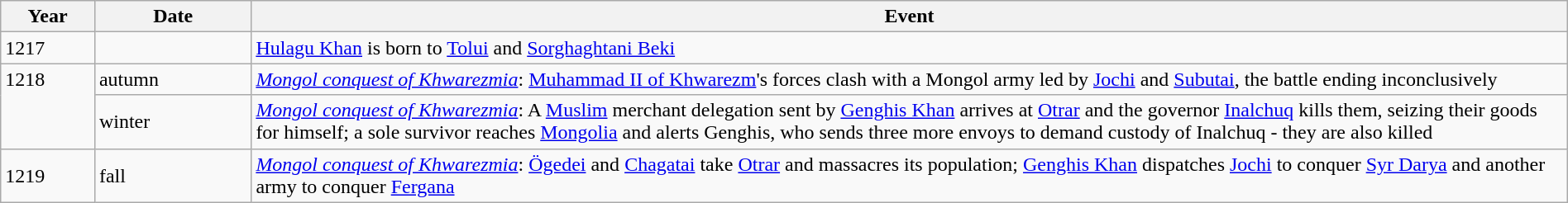<table class="wikitable" width="100%">
<tr>
<th style="width:6%">Year</th>
<th style="width:10%">Date</th>
<th>Event</th>
</tr>
<tr>
<td>1217</td>
<td></td>
<td><a href='#'>Hulagu Khan</a> is born to <a href='#'>Tolui</a> and <a href='#'>Sorghaghtani Beki</a></td>
</tr>
<tr>
<td rowspan="2" valign="top">1218</td>
<td>autumn</td>
<td><em><a href='#'>Mongol conquest of Khwarezmia</a></em>: <a href='#'>Muhammad II of Khwarezm</a>'s forces clash with a Mongol army led by <a href='#'>Jochi</a> and <a href='#'>Subutai</a>, the battle ending inconclusively</td>
</tr>
<tr>
<td>winter</td>
<td><em><a href='#'>Mongol conquest of Khwarezmia</a></em>: A <a href='#'>Muslim</a> merchant delegation sent by <a href='#'>Genghis Khan</a> arrives at <a href='#'>Otrar</a> and the governor <a href='#'>Inalchuq</a> kills them, seizing their goods for himself; a sole survivor reaches <a href='#'>Mongolia</a> and alerts Genghis, who sends three more envoys to demand custody of Inalchuq - they are also killed</td>
</tr>
<tr>
<td>1219</td>
<td>fall</td>
<td><em><a href='#'>Mongol conquest of Khwarezmia</a></em>: <a href='#'>Ögedei</a> and <a href='#'>Chagatai</a> take <a href='#'>Otrar</a> and massacres its population; <a href='#'>Genghis Khan</a> dispatches <a href='#'>Jochi</a> to conquer <a href='#'>Syr Darya</a> and another army to conquer <a href='#'>Fergana</a></td>
</tr>
</table>
